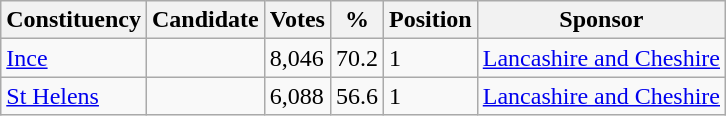<table class="wikitable sortable">
<tr>
<th>Constituency</th>
<th>Candidate</th>
<th>Votes</th>
<th>%</th>
<th>Position</th>
<th>Sponsor</th>
</tr>
<tr>
<td><a href='#'>Ince</a></td>
<td></td>
<td>8,046</td>
<td>70.2</td>
<td>1</td>
<td><a href='#'>Lancashire and Cheshire</a></td>
</tr>
<tr>
<td><a href='#'>St Helens</a></td>
<td></td>
<td>6,088</td>
<td>56.6</td>
<td>1</td>
<td><a href='#'>Lancashire and Cheshire</a></td>
</tr>
</table>
